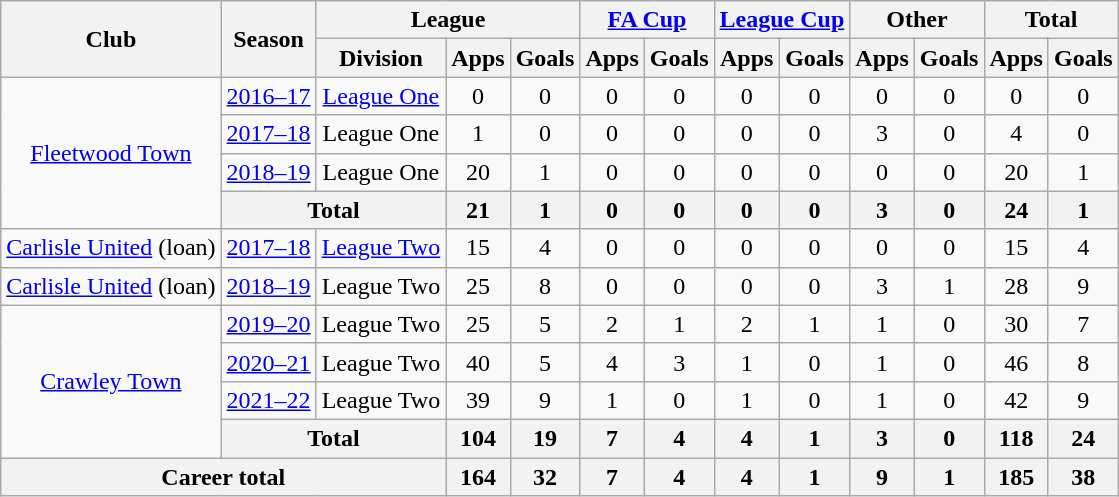<table class=wikitable style="text-align: center">
<tr>
<th rowspan=2>Club</th>
<th rowspan=2>Season</th>
<th colspan=3>League</th>
<th colspan=2><a href='#'>FA Cup</a></th>
<th colspan=2><a href='#'>League Cup</a></th>
<th colspan=2>Other</th>
<th colspan=3>Total</th>
</tr>
<tr>
<th>Division</th>
<th>Apps</th>
<th>Goals</th>
<th>Apps</th>
<th>Goals</th>
<th>Apps</th>
<th>Goals</th>
<th>Apps</th>
<th>Goals</th>
<th>Apps</th>
<th>Goals</th>
</tr>
<tr>
<td rowspan="4"><a href='#'>Fleetwood Town</a></td>
<td><a href='#'>2016–17</a></td>
<td><a href='#'>League One</a></td>
<td>0</td>
<td>0</td>
<td>0</td>
<td>0</td>
<td>0</td>
<td>0</td>
<td>0</td>
<td>0</td>
<td>0</td>
<td>0</td>
</tr>
<tr>
<td><a href='#'>2017–18</a></td>
<td>League One</td>
<td>1</td>
<td>0</td>
<td>0</td>
<td>0</td>
<td>0</td>
<td>0</td>
<td>3</td>
<td>0</td>
<td>4</td>
<td>0</td>
</tr>
<tr>
<td><a href='#'>2018–19</a></td>
<td>League One</td>
<td>20</td>
<td>1</td>
<td>0</td>
<td>0</td>
<td>0</td>
<td>0</td>
<td>0</td>
<td>0</td>
<td>20</td>
<td>1</td>
</tr>
<tr>
<th colspan="2">Total</th>
<th>21</th>
<th>1</th>
<th>0</th>
<th>0</th>
<th>0</th>
<th>0</th>
<th>3</th>
<th>0</th>
<th>24</th>
<th>1</th>
</tr>
<tr>
<td><a href='#'>Carlisle United</a> (loan)</td>
<td><a href='#'>2017–18</a></td>
<td><a href='#'>League Two</a></td>
<td>15</td>
<td>4</td>
<td>0</td>
<td>0</td>
<td>0</td>
<td>0</td>
<td>0</td>
<td>0</td>
<td>15</td>
<td>4</td>
</tr>
<tr>
<td><a href='#'>Carlisle United</a> (loan)</td>
<td><a href='#'>2018–19</a></td>
<td>League Two</td>
<td>25</td>
<td>8</td>
<td>0</td>
<td>0</td>
<td>0</td>
<td>0</td>
<td>3</td>
<td>1</td>
<td>28</td>
<td>9</td>
</tr>
<tr>
<td rowspan="4"><a href='#'>Crawley Town</a></td>
<td><a href='#'>2019–20</a></td>
<td>League Two</td>
<td>25</td>
<td>5</td>
<td>2</td>
<td>1</td>
<td>2</td>
<td>1</td>
<td>1</td>
<td>0</td>
<td>30</td>
<td>7</td>
</tr>
<tr>
<td><a href='#'>2020–21</a></td>
<td>League Two</td>
<td>40</td>
<td>5</td>
<td>4</td>
<td>3</td>
<td>1</td>
<td>0</td>
<td>1</td>
<td>0</td>
<td>46</td>
<td>8</td>
</tr>
<tr>
<td><a href='#'>2021–22</a></td>
<td>League Two</td>
<td>39</td>
<td>9</td>
<td>1</td>
<td>0</td>
<td>1</td>
<td>0</td>
<td>1</td>
<td>0</td>
<td>42</td>
<td>9</td>
</tr>
<tr>
<th colspan="2">Total</th>
<th>104</th>
<th>19</th>
<th>7</th>
<th>4</th>
<th>4</th>
<th>1</th>
<th>3</th>
<th>0</th>
<th>118</th>
<th>24</th>
</tr>
<tr>
<th colspan=3>Career total</th>
<th>164</th>
<th>32</th>
<th>7</th>
<th>4</th>
<th>4</th>
<th>1</th>
<th>9</th>
<th>1</th>
<th>185</th>
<th>38</th>
</tr>
</table>
